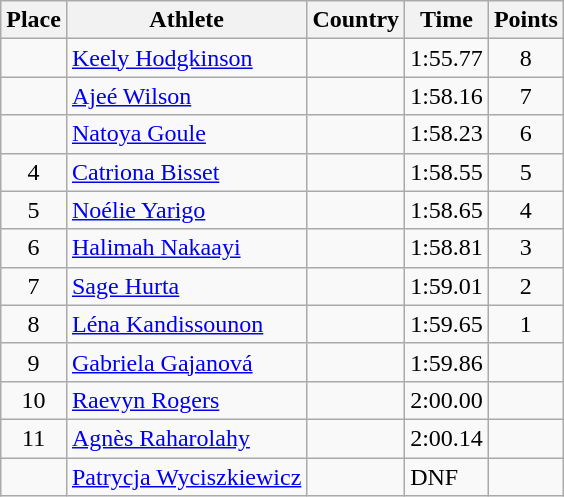<table class="wikitable">
<tr>
<th>Place</th>
<th>Athlete</th>
<th>Country</th>
<th>Time</th>
<th>Points</th>
</tr>
<tr>
<td align=center></td>
<td><a href='#'>Keely Hodgkinson</a></td>
<td></td>
<td>1:55.77</td>
<td align=center>8</td>
</tr>
<tr>
<td align=center></td>
<td><a href='#'>Ajeé Wilson</a></td>
<td></td>
<td>1:58.16</td>
<td align=center>7</td>
</tr>
<tr>
<td align=center></td>
<td><a href='#'>Natoya Goule</a></td>
<td></td>
<td>1:58.23</td>
<td align=center>6</td>
</tr>
<tr>
<td align=center>4</td>
<td><a href='#'>Catriona Bisset</a></td>
<td></td>
<td>1:58.55</td>
<td align=center>5</td>
</tr>
<tr>
<td align=center>5</td>
<td><a href='#'>Noélie Yarigo</a></td>
<td></td>
<td>1:58.65</td>
<td align=center>4</td>
</tr>
<tr>
<td align=center>6</td>
<td><a href='#'>Halimah Nakaayi</a></td>
<td></td>
<td>1:58.81</td>
<td align=center>3</td>
</tr>
<tr>
<td align=center>7</td>
<td><a href='#'>Sage Hurta</a></td>
<td></td>
<td>1:59.01</td>
<td align=center>2</td>
</tr>
<tr>
<td align=center>8</td>
<td><a href='#'>Léna Kandissounon</a></td>
<td></td>
<td>1:59.65</td>
<td align=center>1</td>
</tr>
<tr>
<td align=center>9</td>
<td><a href='#'>Gabriela Gajanová</a></td>
<td></td>
<td>1:59.86</td>
<td align=center></td>
</tr>
<tr>
<td align=center>10</td>
<td><a href='#'>Raevyn Rogers</a></td>
<td></td>
<td>2:00.00</td>
<td align=center></td>
</tr>
<tr>
<td align=center>11</td>
<td><a href='#'>Agnès Raharolahy</a></td>
<td></td>
<td>2:00.14</td>
<td align=center></td>
</tr>
<tr>
<td align=center></td>
<td><a href='#'>Patrycja Wyciszkiewicz</a></td>
<td></td>
<td>DNF</td>
<td align=center></td>
</tr>
</table>
